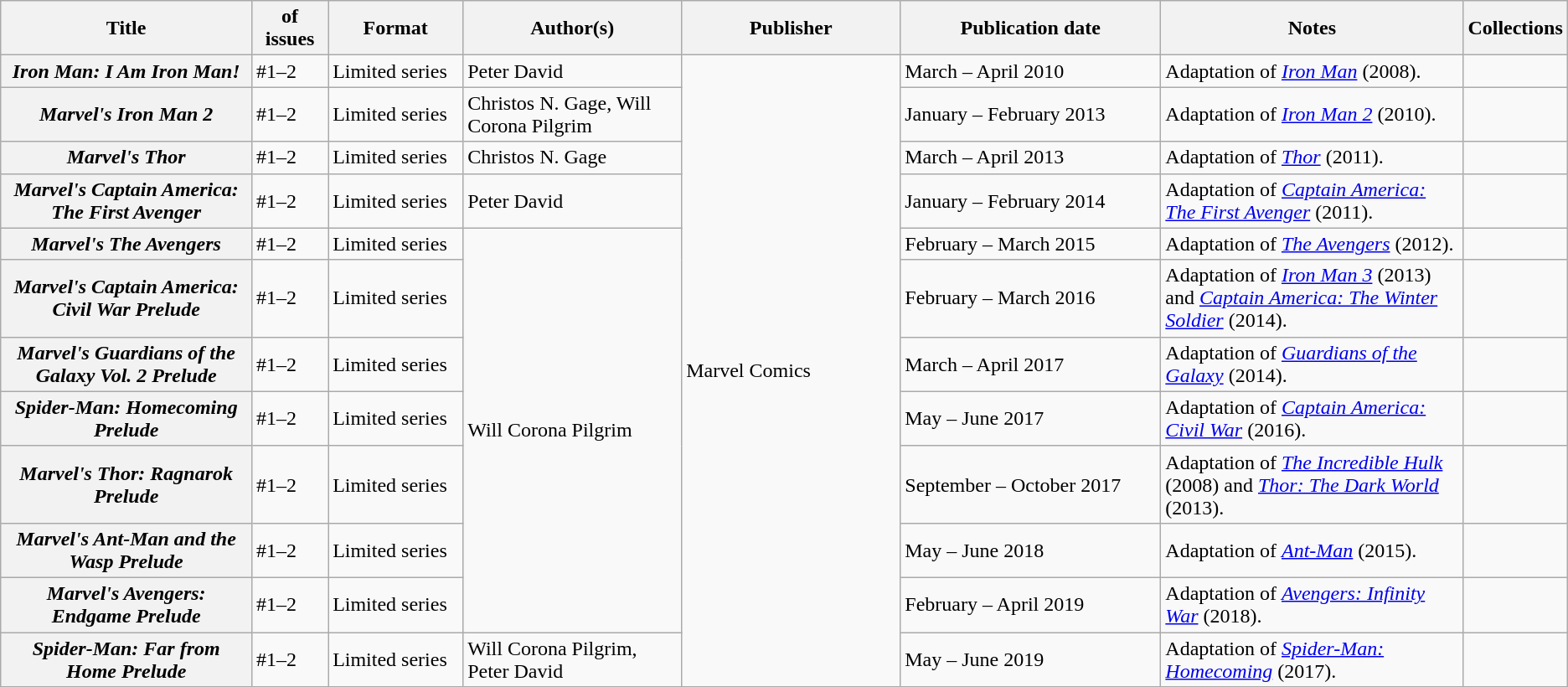<table class="wikitable">
<tr>
<th>Title</th>
<th style="width:40pt"> of issues</th>
<th style="width:75pt">Format</th>
<th style="width:125pt">Author(s)</th>
<th style="width:125pt">Publisher</th>
<th style="width:150pt">Publication date</th>
<th style="width:175pt">Notes</th>
<th>Collections</th>
</tr>
<tr>
<th><em>Iron Man: I Am Iron Man!</em></th>
<td>#1–2</td>
<td>Limited series</td>
<td>Peter David</td>
<td rowspan="12">Marvel Comics</td>
<td>March – April 2010</td>
<td>Adaptation of <em><a href='#'>Iron Man</a></em> (2008).</td>
<td></td>
</tr>
<tr>
<th><em>Marvel's Iron Man 2</em></th>
<td>#1–2</td>
<td>Limited series</td>
<td>Christos N. Gage, Will Corona Pilgrim</td>
<td>January – February 2013</td>
<td>Adaptation of <em><a href='#'>Iron Man 2</a></em> (2010).</td>
<td></td>
</tr>
<tr>
<th><em>Marvel's Thor</em></th>
<td>#1–2</td>
<td>Limited series</td>
<td>Christos N. Gage</td>
<td>March – April 2013</td>
<td>Adaptation of <em><a href='#'>Thor</a></em> (2011).</td>
<td></td>
</tr>
<tr>
<th><em>Marvel's Captain America: The First Avenger</em></th>
<td>#1–2</td>
<td>Limited series</td>
<td>Peter David</td>
<td>January – February 2014</td>
<td>Adaptation of <em><a href='#'>Captain America: The First Avenger</a></em> (2011).</td>
<td></td>
</tr>
<tr>
<th><em>Marvel's The Avengers</em></th>
<td>#1–2</td>
<td>Limited series</td>
<td rowspan="7">Will Corona Pilgrim</td>
<td>February – March 2015</td>
<td>Adaptation of <em><a href='#'>The Avengers</a></em> (2012).</td>
<td></td>
</tr>
<tr>
<th><em>Marvel's Captain America: Civil War Prelude</em></th>
<td>#1–2</td>
<td>Limited series</td>
<td>February – March 2016</td>
<td>Adaptation of <em><a href='#'>Iron Man 3</a></em> (2013) and <em><a href='#'>Captain America: The Winter Soldier</a></em> (2014).</td>
<td></td>
</tr>
<tr>
<th><em>Marvel's Guardians of the Galaxy Vol. 2 Prelude</em></th>
<td>#1–2</td>
<td>Limited series</td>
<td>March – April 2017</td>
<td>Adaptation of <em><a href='#'>Guardians of the Galaxy</a></em> (2014).</td>
<td></td>
</tr>
<tr>
<th><em>Spider-Man: Homecoming Prelude</em></th>
<td>#1–2</td>
<td>Limited series</td>
<td>May – June 2017</td>
<td>Adaptation of <em><a href='#'>Captain America: Civil War</a></em> (2016).</td>
<td></td>
</tr>
<tr>
<th><em>Marvel's Thor: Ragnarok Prelude</em></th>
<td>#1–2</td>
<td>Limited series</td>
<td>September – October 2017</td>
<td>Adaptation of <em><a href='#'>The Incredible Hulk</a></em> (2008) and <em><a href='#'>Thor: The Dark World</a></em> (2013).</td>
<td></td>
</tr>
<tr>
<th><em>Marvel's Ant-Man and the Wasp Prelude</em></th>
<td>#1–2</td>
<td>Limited series</td>
<td>May – June 2018</td>
<td>Adaptation of <em><a href='#'>Ant-Man</a></em> (2015).</td>
<td></td>
</tr>
<tr>
<th><em>Marvel's Avengers: Endgame Prelude</em></th>
<td>#1–2</td>
<td>Limited series</td>
<td>February – April 2019</td>
<td>Adaptation of <em><a href='#'>Avengers: Infinity War</a></em> (2018).</td>
<td></td>
</tr>
<tr>
<th><em>Spider-Man: Far from Home Prelude</em></th>
<td>#1–2</td>
<td>Limited series</td>
<td>Will Corona Pilgrim, Peter David</td>
<td>May – June 2019</td>
<td>Adaptation of <em><a href='#'>Spider-Man: Homecoming</a></em> (2017).</td>
<td></td>
</tr>
</table>
